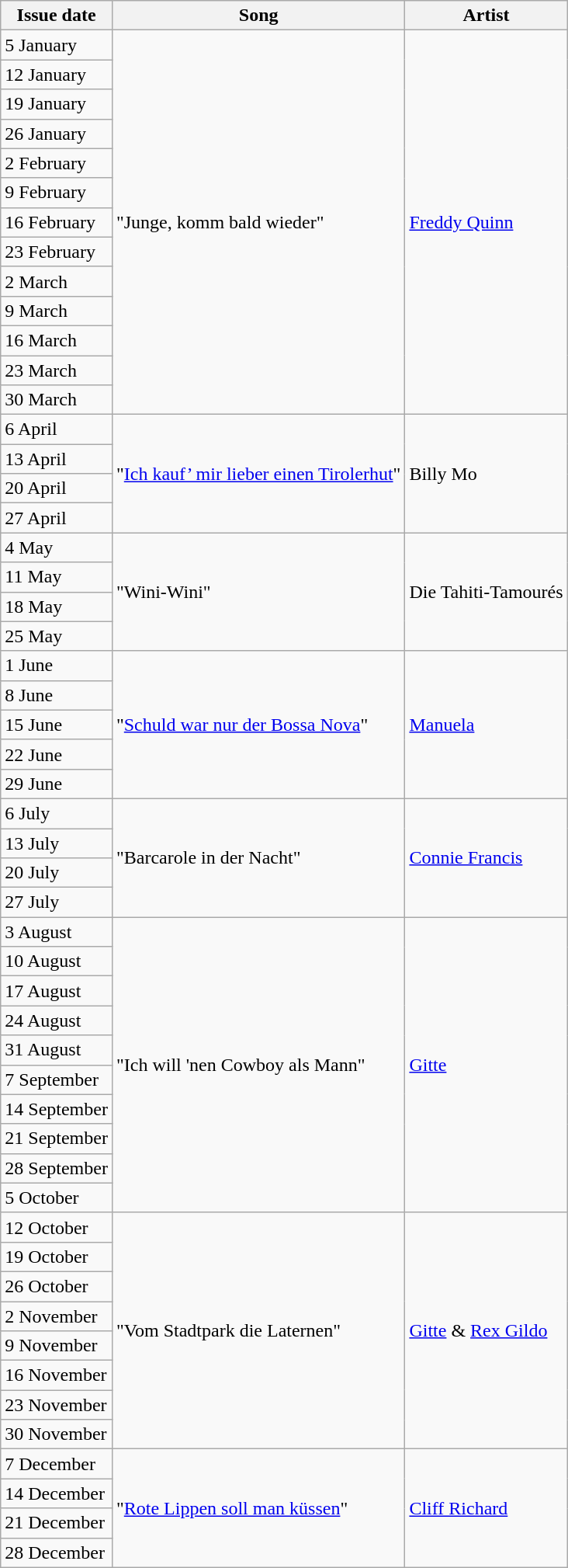<table class="sortable wikitable">
<tr>
<th>Issue date</th>
<th>Song</th>
<th>Artist</th>
</tr>
<tr>
<td>5 January</td>
<td rowspan="13">"Junge, komm bald wieder"</td>
<td rowspan="13"><a href='#'>Freddy Quinn</a></td>
</tr>
<tr>
<td>12 January</td>
</tr>
<tr>
<td>19 January</td>
</tr>
<tr>
<td>26 January</td>
</tr>
<tr>
<td>2 February</td>
</tr>
<tr>
<td>9 February</td>
</tr>
<tr>
<td>16 February</td>
</tr>
<tr>
<td>23 February</td>
</tr>
<tr>
<td>2 March</td>
</tr>
<tr>
<td>9 March</td>
</tr>
<tr>
<td>16 March</td>
</tr>
<tr>
<td>23 March</td>
</tr>
<tr>
<td>30 March</td>
</tr>
<tr>
<td>6 April</td>
<td rowspan="4">"<a href='#'>Ich kauf’ mir lieber einen Tirolerhut</a>"</td>
<td rowspan="4">Billy Mo</td>
</tr>
<tr>
<td>13 April</td>
</tr>
<tr>
<td>20 April</td>
</tr>
<tr>
<td>27 April</td>
</tr>
<tr>
<td>4 May</td>
<td rowspan="4">"Wini-Wini"</td>
<td rowspan="4">Die Tahiti-Tamourés</td>
</tr>
<tr>
<td>11 May</td>
</tr>
<tr>
<td>18 May</td>
</tr>
<tr>
<td>25 May</td>
</tr>
<tr>
<td>1 June</td>
<td rowspan="5">"<a href='#'>Schuld war nur der Bossa Nova</a>"</td>
<td rowspan="5"><a href='#'>Manuela</a></td>
</tr>
<tr>
<td>8 June</td>
</tr>
<tr>
<td>15 June</td>
</tr>
<tr>
<td>22 June</td>
</tr>
<tr>
<td>29 June</td>
</tr>
<tr>
<td>6 July</td>
<td rowspan="4">"Barcarole in der Nacht"</td>
<td rowspan="4"><a href='#'>Connie Francis</a></td>
</tr>
<tr>
<td>13 July</td>
</tr>
<tr>
<td>20 July</td>
</tr>
<tr>
<td>27 July</td>
</tr>
<tr>
<td>3 August</td>
<td rowspan="10">"Ich will 'nen Cowboy als Mann"</td>
<td rowspan="10"><a href='#'>Gitte</a></td>
</tr>
<tr>
<td>10 August</td>
</tr>
<tr>
<td>17 August</td>
</tr>
<tr>
<td>24 August</td>
</tr>
<tr>
<td>31 August</td>
</tr>
<tr>
<td>7 September</td>
</tr>
<tr>
<td>14 September</td>
</tr>
<tr>
<td>21 September</td>
</tr>
<tr>
<td>28 September</td>
</tr>
<tr>
<td>5 October</td>
</tr>
<tr>
<td>12 October</td>
<td rowspan="8">"Vom Stadtpark die Laternen"</td>
<td rowspan="8"><a href='#'>Gitte</a> & <a href='#'>Rex Gildo</a></td>
</tr>
<tr>
<td>19 October</td>
</tr>
<tr>
<td>26 October</td>
</tr>
<tr>
<td>2 November</td>
</tr>
<tr>
<td>9 November</td>
</tr>
<tr>
<td>16 November</td>
</tr>
<tr>
<td>23 November</td>
</tr>
<tr>
<td>30 November</td>
</tr>
<tr>
<td>7 December</td>
<td rowspan="4">"<a href='#'>Rote Lippen soll man küssen</a>"</td>
<td rowspan="4"><a href='#'>Cliff Richard</a></td>
</tr>
<tr>
<td>14 December</td>
</tr>
<tr>
<td>21 December</td>
</tr>
<tr>
<td>28 December</td>
</tr>
</table>
